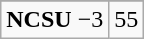<table class="wikitable">
<tr align="center">
</tr>
<tr align="center">
<td><strong>NCSU</strong> −3</td>
<td>55</td>
</tr>
</table>
